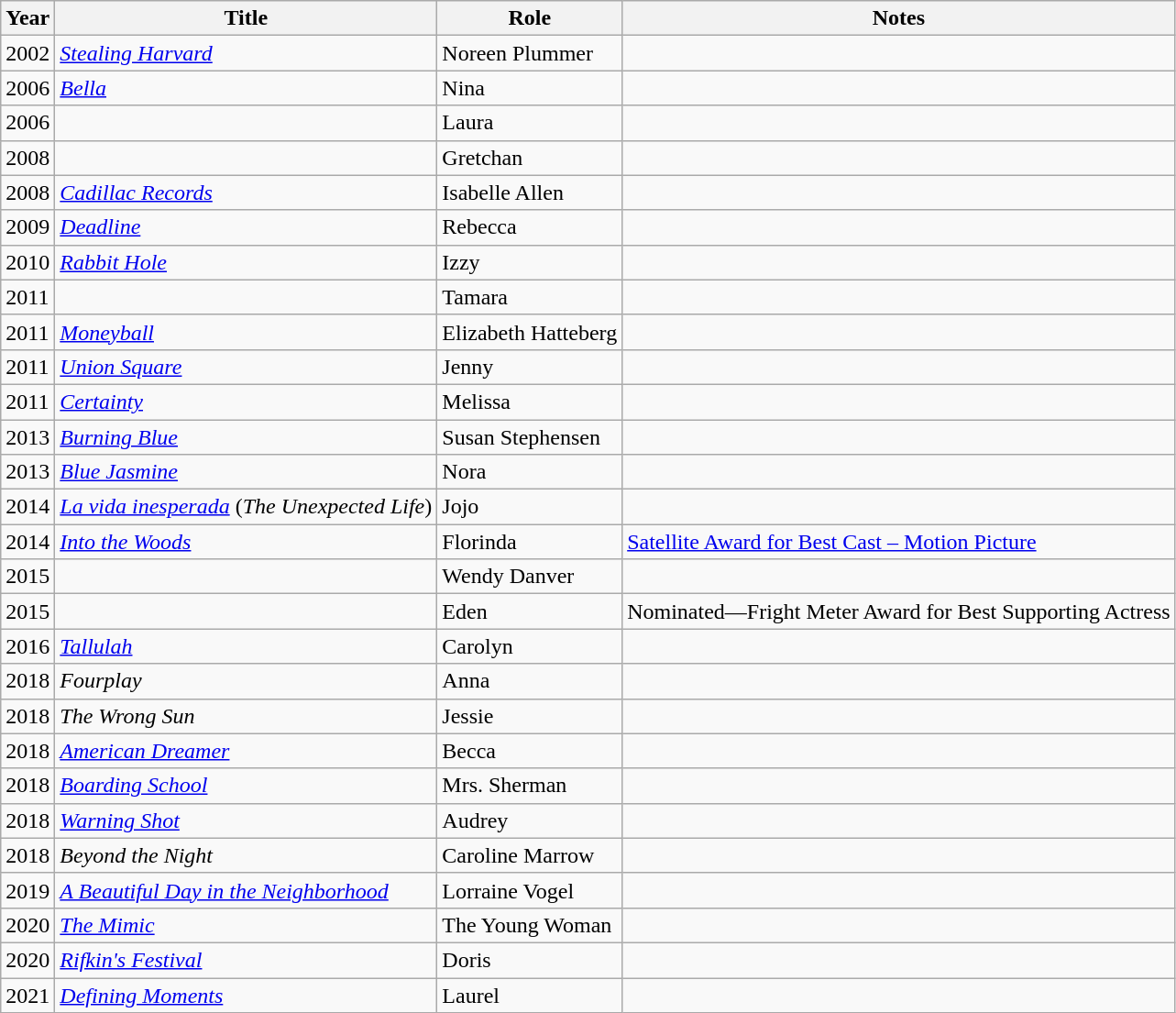<table class="wikitable sortable">
<tr>
<th>Year</th>
<th>Title</th>
<th>Role</th>
<th class="unsortable">Notes</th>
</tr>
<tr>
<td>2002</td>
<td><em><a href='#'>Stealing Harvard</a></em></td>
<td>Noreen Plummer</td>
<td></td>
</tr>
<tr>
<td>2006</td>
<td><em><a href='#'>Bella</a></em></td>
<td>Nina</td>
<td></td>
</tr>
<tr>
<td>2006</td>
<td><em></em></td>
<td>Laura</td>
<td></td>
</tr>
<tr>
<td>2008</td>
<td><em></em></td>
<td>Gretchan</td>
<td></td>
</tr>
<tr>
<td>2008</td>
<td><em><a href='#'>Cadillac Records</a></em></td>
<td>Isabelle Allen</td>
<td></td>
</tr>
<tr>
<td>2009</td>
<td><em><a href='#'>Deadline</a></em></td>
<td>Rebecca</td>
<td></td>
</tr>
<tr>
<td>2010</td>
<td><em><a href='#'>Rabbit Hole</a></em></td>
<td>Izzy</td>
<td></td>
</tr>
<tr>
<td>2011</td>
<td><em></em></td>
<td>Tamara</td>
<td></td>
</tr>
<tr>
<td>2011</td>
<td><em><a href='#'>Moneyball</a></em></td>
<td>Elizabeth Hatteberg</td>
<td></td>
</tr>
<tr>
<td>2011</td>
<td><em><a href='#'>Union Square</a></em></td>
<td>Jenny</td>
<td></td>
</tr>
<tr>
<td>2011</td>
<td><em><a href='#'>Certainty</a></em></td>
<td>Melissa</td>
<td></td>
</tr>
<tr>
<td>2013</td>
<td><em><a href='#'>Burning Blue</a></em></td>
<td>Susan Stephensen</td>
<td></td>
</tr>
<tr>
<td>2013</td>
<td><em><a href='#'>Blue Jasmine</a></em></td>
<td>Nora</td>
<td></td>
</tr>
<tr>
<td>2014</td>
<td><em><a href='#'>La vida inesperada</a></em> (<em>The Unexpected Life</em>)</td>
<td>Jojo</td>
<td></td>
</tr>
<tr>
<td>2014</td>
<td><em><a href='#'>Into the Woods</a></em></td>
<td>Florinda</td>
<td><a href='#'>Satellite Award for Best Cast – Motion Picture</a></td>
</tr>
<tr>
<td>2015</td>
<td><em></em></td>
<td>Wendy Danver</td>
<td></td>
</tr>
<tr>
<td>2015</td>
<td><em></em></td>
<td>Eden</td>
<td>Nominated—Fright Meter Award for Best Supporting Actress</td>
</tr>
<tr>
<td>2016</td>
<td><em><a href='#'>Tallulah</a></em></td>
<td>Carolyn</td>
<td></td>
</tr>
<tr>
<td>2018</td>
<td><em>Fourplay</em></td>
<td>Anna</td>
<td></td>
</tr>
<tr>
<td>2018</td>
<td><em>The Wrong Sun</em></td>
<td>Jessie</td>
<td></td>
</tr>
<tr>
<td>2018</td>
<td><em><a href='#'>American Dreamer</a></em></td>
<td>Becca</td>
<td></td>
</tr>
<tr>
<td>2018</td>
<td><em><a href='#'>Boarding School</a></em></td>
<td>Mrs. Sherman</td>
<td></td>
</tr>
<tr>
<td>2018</td>
<td><em><a href='#'>Warning Shot</a></em></td>
<td>Audrey</td>
<td></td>
</tr>
<tr>
<td>2018</td>
<td><em>Beyond the Night</em></td>
<td>Caroline Marrow</td>
<td></td>
</tr>
<tr>
<td>2019</td>
<td><em><a href='#'>A Beautiful Day in the Neighborhood</a></em></td>
<td>Lorraine Vogel</td>
<td></td>
</tr>
<tr>
<td>2020</td>
<td><em><a href='#'>The Mimic</a></em></td>
<td>The Young Woman</td>
<td></td>
</tr>
<tr>
<td>2020</td>
<td><em><a href='#'>Rifkin's Festival</a></em></td>
<td>Doris</td>
<td></td>
</tr>
<tr>
<td>2021</td>
<td><em><a href='#'>Defining Moments</a></em></td>
<td>Laurel</td>
<td></td>
</tr>
</table>
